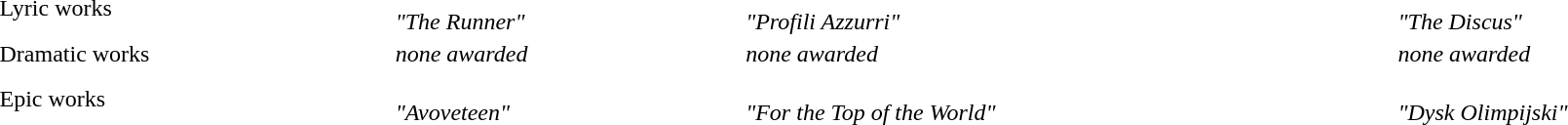<table style="width:100%" >
<tr>
<td>Lyric works</td>
<td><br><em>"The Runner"</em></td>
<td><br><em>"Profili Azzurri"</em></td>
<td><br><em>"The Discus"</em></td>
</tr>
<tr>
<td>Dramatic works</td>
<td><em>none awarded</em></td>
<td><em>none awarded</em></td>
<td><em>none awarded</em></td>
</tr>
<tr>
<td>Epic works</td>
<td><br><em>"Avoveteen"</em></td>
<td><br><em>"For the Top of the World"</em></td>
<td><br><em>"Dysk Olimpijski"</em></td>
</tr>
</table>
